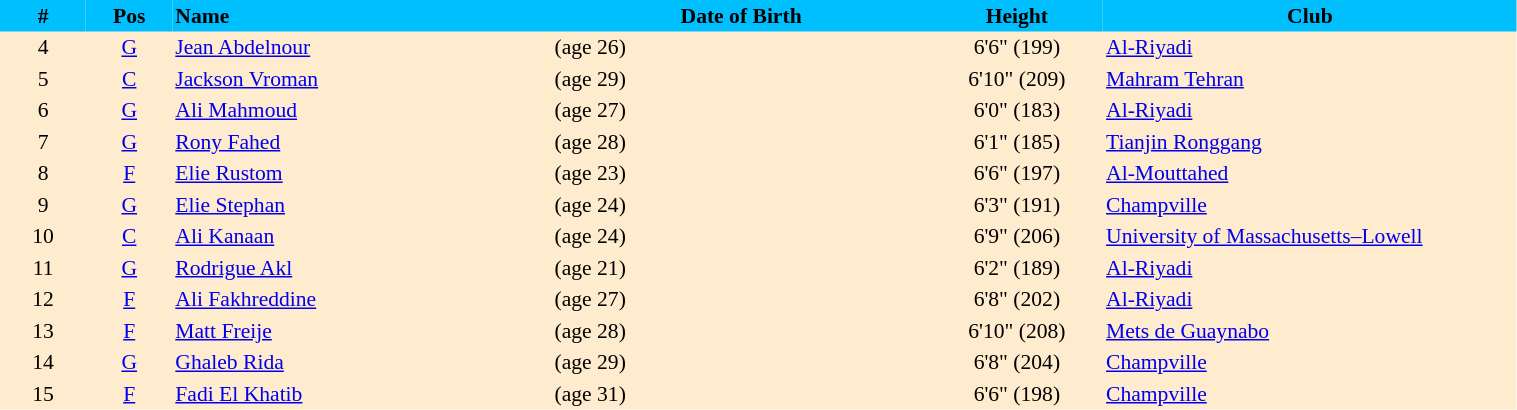<table border=0 cellpadding=2 cellspacing=0  |- bgcolor=#FFECCE style="text-align:center; font-size:90%;" width=80%>
<tr bgcolor=#00BFFF>
<th width=5%>#</th>
<th width=5%>Pos</th>
<th width=22% align=left>Name</th>
<th width=22%>Date of Birth</th>
<th width=10%>Height</th>
<th width=24%>Club</th>
</tr>
<tr>
<td>4</td>
<td><a href='#'>G</a></td>
<td align=left><a href='#'>Jean Abdelnour</a></td>
<td align=left> (age 26)</td>
<td>6'6" (199)</td>
<td align=left> <a href='#'>Al-Riyadi</a></td>
</tr>
<tr>
<td>5</td>
<td><a href='#'>C</a></td>
<td align=left><a href='#'>Jackson Vroman</a></td>
<td align=left> (age 29)</td>
<td>6'10" (209)</td>
<td align=left> <a href='#'>Mahram Tehran</a></td>
</tr>
<tr>
<td>6</td>
<td><a href='#'>G</a></td>
<td align=left><a href='#'>Ali Mahmoud</a></td>
<td align=left> (age 27)</td>
<td>6'0" (183)</td>
<td align=left> <a href='#'>Al-Riyadi</a></td>
</tr>
<tr>
<td>7</td>
<td><a href='#'>G</a></td>
<td align=left><a href='#'>Rony Fahed</a></td>
<td align=left> (age 28)</td>
<td>6'1" (185)</td>
<td align=left> <a href='#'>Tianjin Ronggang</a></td>
</tr>
<tr>
<td>8</td>
<td><a href='#'>F</a></td>
<td align=left><a href='#'>Elie Rustom</a></td>
<td align=left> (age 23)</td>
<td>6'6" (197)</td>
<td align=left> <a href='#'>Al-Mouttahed</a></td>
</tr>
<tr>
<td>9</td>
<td><a href='#'>G</a></td>
<td align=left><a href='#'>Elie Stephan</a></td>
<td align=left> (age 24)</td>
<td>6'3" (191)</td>
<td align=left> <a href='#'>Champville</a></td>
</tr>
<tr>
<td>10</td>
<td><a href='#'>C</a></td>
<td align=left><a href='#'>Ali Kanaan</a></td>
<td align=left> (age 24)</td>
<td>6'9" (206)</td>
<td align=left> <a href='#'>University of Massachusetts–Lowell</a></td>
</tr>
<tr>
<td>11</td>
<td><a href='#'>G</a></td>
<td align=left><a href='#'>Rodrigue Akl</a></td>
<td align=left> (age 21)</td>
<td>6'2" (189)</td>
<td align=left> <a href='#'>Al-Riyadi</a></td>
</tr>
<tr>
<td>12</td>
<td><a href='#'>F</a></td>
<td align=left><a href='#'>Ali Fakhreddine</a></td>
<td align=left> (age 27)</td>
<td>6'8" (202)</td>
<td align=left> <a href='#'>Al-Riyadi</a></td>
</tr>
<tr>
<td>13</td>
<td><a href='#'>F</a></td>
<td align=left><a href='#'>Matt Freije</a></td>
<td align=left> (age 28)</td>
<td>6'10" (208)</td>
<td align=left> <a href='#'>Mets de Guaynabo</a></td>
</tr>
<tr>
<td>14</td>
<td><a href='#'>G</a></td>
<td align=left><a href='#'>Ghaleb Rida</a></td>
<td align=left> (age 29)</td>
<td>6'8" (204)</td>
<td align=left> <a href='#'>Champville</a></td>
</tr>
<tr>
<td>15</td>
<td><a href='#'>F</a></td>
<td align=left><a href='#'>Fadi El Khatib</a></td>
<td align=left> (age 31)</td>
<td>6'6" (198)</td>
<td align=left> <a href='#'>Champville</a></td>
</tr>
<tr>
</tr>
</table>
